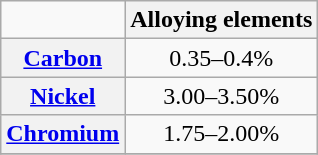<table class="wikitable" style="text-align: center;">
<tr>
<td></td>
<th colspan=2>Alloying elements</th>
</tr>
<tr>
<th><a href='#'>Carbon</a></th>
<td>0.35–0.4%</td>
</tr>
<tr>
<th><a href='#'>Nickel</a></th>
<td>3.00–3.50%</td>
</tr>
<tr>
<th><a href='#'>Chromium</a></th>
<td>1.75–2.00%</td>
</tr>
<tr>
</tr>
</table>
